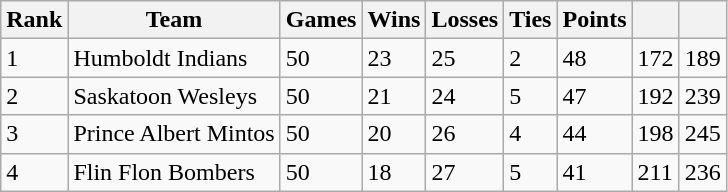<table class="wikitable">
<tr>
<th>Rank</th>
<th>Team</th>
<th>Games</th>
<th>Wins</th>
<th>Losses</th>
<th>Ties</th>
<th>Points</th>
<th></th>
<th></th>
</tr>
<tr>
<td>1</td>
<td>Humboldt Indians</td>
<td>50</td>
<td>23</td>
<td>25</td>
<td>2</td>
<td>48</td>
<td>172</td>
<td>189</td>
</tr>
<tr>
<td>2</td>
<td>Saskatoon Wesleys</td>
<td>50</td>
<td>21</td>
<td>24</td>
<td>5</td>
<td>47</td>
<td>192</td>
<td>239</td>
</tr>
<tr>
<td>3</td>
<td>Prince Albert Mintos</td>
<td>50</td>
<td>20</td>
<td>26</td>
<td>4</td>
<td>44</td>
<td>198</td>
<td>245</td>
</tr>
<tr>
<td>4</td>
<td>Flin Flon Bombers</td>
<td>50</td>
<td>18</td>
<td>27</td>
<td>5</td>
<td>41</td>
<td>211</td>
<td>236</td>
</tr>
</table>
